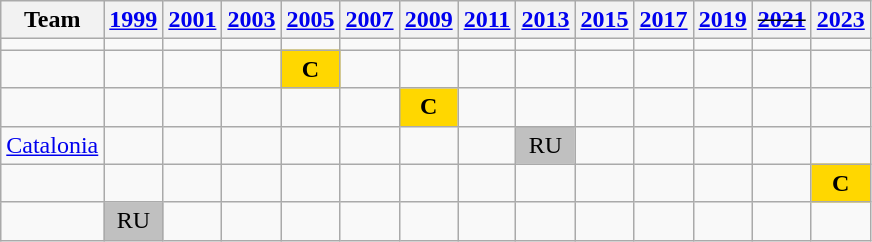<table class="wikitable" style="text-align:center">
<tr>
<th>Team</th>
<th><a href='#'>1999</a></th>
<th><a href='#'>2001</a></th>
<th><a href='#'>2003</a></th>
<th><a href='#'>2005</a></th>
<th><a href='#'>2007</a></th>
<th><a href='#'>2009</a></th>
<th><a href='#'>2011</a></th>
<th><a href='#'>2013</a></th>
<th><a href='#'>2015</a></th>
<th><a href='#'>2017</a></th>
<th><a href='#'>2019</a></th>
<th><s><a href='#'>2021</a></s></th>
<th><a href='#'>2023</a></th>
</tr>
<tr>
<td align=left></td>
<td></td>
<td></td>
<td></td>
<td></td>
<td></td>
<td></td>
<td></td>
<td></td>
<td></td>
<td></td>
<td></td>
<td></td>
<td></td>
</tr>
<tr>
<td align=left></td>
<td></td>
<td></td>
<td></td>
<td bgcolor=gold><strong>C</strong></td>
<td></td>
<td></td>
<td></td>
<td></td>
<td></td>
<td></td>
<td></td>
<td></td>
<td></td>
</tr>
<tr>
<td align=left></td>
<td></td>
<td></td>
<td></td>
<td></td>
<td></td>
<td bgcolor=gold><strong>C</strong></td>
<td></td>
<td></td>
<td></td>
<td></td>
<td></td>
<td></td>
<td></td>
</tr>
<tr>
<td align=left> <a href='#'>Catalonia</a></td>
<td></td>
<td></td>
<td></td>
<td></td>
<td></td>
<td></td>
<td></td>
<td bgcolor=silver>RU</td>
<td></td>
<td></td>
<td></td>
<td></td>
<td></td>
</tr>
<tr>
<td align=left></td>
<td></td>
<td></td>
<td></td>
<td></td>
<td></td>
<td></td>
<td></td>
<td></td>
<td></td>
<td></td>
<td></td>
<td></td>
<td bgcolor=gold><strong>C</strong></td>
</tr>
<tr>
<td align=left></td>
<td bgcolor=silver>RU</td>
<td></td>
<td></td>
<td></td>
<td></td>
<td></td>
<td></td>
<td></td>
<td></td>
<td></td>
<td></td>
<td></td>
</tr>
</table>
